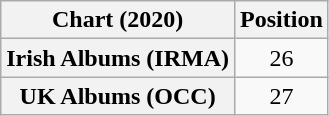<table class="wikitable sortable plainrowheaders" style="text-align:center">
<tr>
<th scope="col">Chart (2020)</th>
<th scope="col">Position</th>
</tr>
<tr>
<th scope="row">Irish Albums (IRMA)</th>
<td>26</td>
</tr>
<tr>
<th scope="row">UK Albums (OCC)</th>
<td>27</td>
</tr>
</table>
